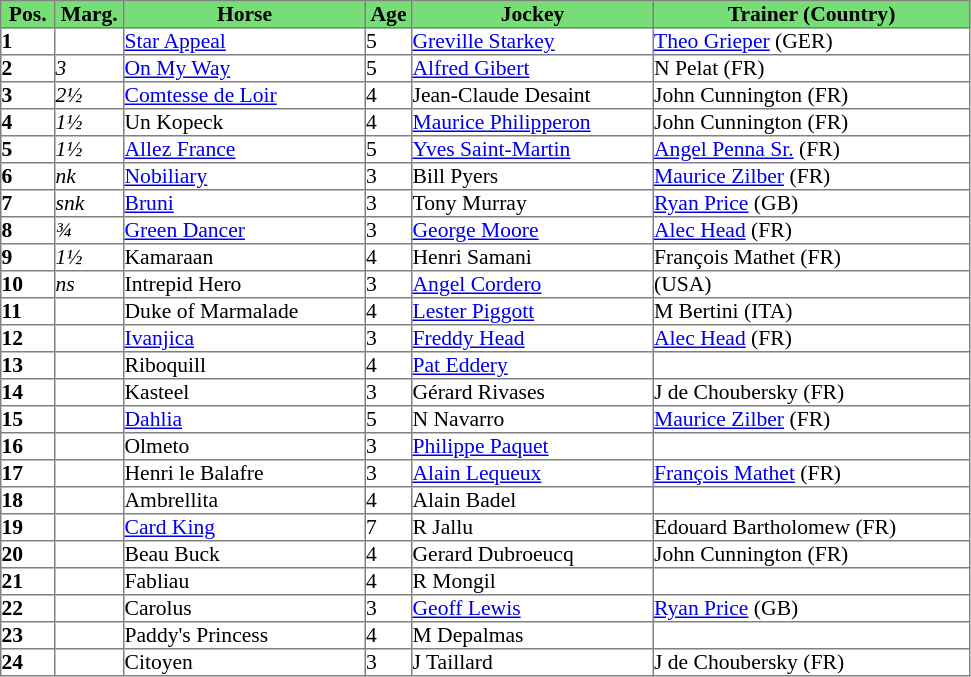<table class = "sortable" | border="1" cellpadding="0" style="border-collapse: collapse; font-size:90%">
<tr style="background:#7d7; text-align:center;">
<th style="width:35px;"><strong>Pos.</strong></th>
<th style="width:45px;"><strong>Marg.</strong></th>
<th style="width:160px;"><strong>Horse</strong></th>
<th style="width:30px;"><strong>Age</strong></th>
<th style="width:160px;"><strong>Jockey</strong></th>
<th style="width:210px;"><strong>Trainer (Country)</strong></th>
</tr>
<tr>
<td><strong>1</strong></td>
<td></td>
<td><a href='#'>Star Appeal</a></td>
<td>5</td>
<td><a href='#'>Greville Starkey</a></td>
<td><a href='#'>Theo Grieper</a> (GER)</td>
</tr>
<tr>
<td><strong>2</strong></td>
<td><em>3</em></td>
<td><a href='#'>On My Way</a></td>
<td>5</td>
<td><a href='#'>Alfred Gibert</a></td>
<td>N Pelat (FR)</td>
</tr>
<tr>
<td><strong>3</strong></td>
<td><em>2½</em></td>
<td><a href='#'>Comtesse de Loir</a></td>
<td>4</td>
<td>Jean-Claude Desaint</td>
<td>John Cunnington (FR)</td>
</tr>
<tr>
<td><strong>4</strong></td>
<td><em>1½</em></td>
<td>Un Kopeck</td>
<td>4</td>
<td><a href='#'>Maurice Philipperon</a></td>
<td>John Cunnington (FR)</td>
</tr>
<tr>
<td><strong>5</strong></td>
<td><em>1½</em></td>
<td><a href='#'>Allez France</a></td>
<td>5</td>
<td><a href='#'>Yves Saint-Martin</a></td>
<td><a href='#'>Angel Penna Sr.</a> (FR)</td>
</tr>
<tr>
<td><strong>6</strong></td>
<td><em>nk</em></td>
<td><a href='#'>Nobiliary</a></td>
<td>3</td>
<td>Bill Pyers</td>
<td><a href='#'>Maurice Zilber</a> (FR)</td>
</tr>
<tr>
<td><strong>7</strong></td>
<td><em>snk</em></td>
<td><a href='#'>Bruni</a></td>
<td>3</td>
<td>Tony Murray</td>
<td><a href='#'>Ryan Price</a> (GB)</td>
</tr>
<tr>
<td><strong>8</strong></td>
<td><em>¾</em></td>
<td><a href='#'>Green Dancer</a></td>
<td>3</td>
<td><a href='#'>George Moore</a></td>
<td><a href='#'>Alec Head</a> (FR)</td>
</tr>
<tr>
<td><strong>9</strong></td>
<td><em>1½</em></td>
<td>Kamaraan</td>
<td>4</td>
<td>Henri Samani</td>
<td>François Mathet (FR)</td>
</tr>
<tr>
<td><strong>10</strong></td>
<td><em>ns</em></td>
<td>Intrepid Hero</td>
<td>3</td>
<td><a href='#'>Angel Cordero</a></td>
<td>(USA)</td>
</tr>
<tr>
<td><strong>11</strong></td>
<td></td>
<td>Duke of Marmalade</td>
<td>4</td>
<td><a href='#'>Lester Piggott</a></td>
<td>M Bertini (ITA)</td>
</tr>
<tr>
<td><strong>12</strong></td>
<td></td>
<td><a href='#'>Ivanjica</a></td>
<td>3</td>
<td><a href='#'>Freddy Head</a></td>
<td><a href='#'>Alec Head</a> (FR)</td>
</tr>
<tr>
<td><strong>13</strong></td>
<td></td>
<td>Riboquill</td>
<td>4</td>
<td><a href='#'>Pat Eddery</a></td>
<td></td>
</tr>
<tr>
<td><strong>14</strong></td>
<td></td>
<td>Kasteel</td>
<td>3</td>
<td>Gérard Rivases</td>
<td>J de Choubersky (FR)</td>
</tr>
<tr>
<td><strong>15</strong></td>
<td></td>
<td><a href='#'>Dahlia</a></td>
<td>5</td>
<td>N Navarro</td>
<td><a href='#'>Maurice Zilber</a> (FR)</td>
</tr>
<tr>
<td><strong>16</strong></td>
<td></td>
<td>Olmeto</td>
<td>3</td>
<td><a href='#'>Philippe Paquet</a></td>
<td></td>
</tr>
<tr>
<td><strong>17</strong></td>
<td></td>
<td>Henri le Balafre</td>
<td>3</td>
<td><a href='#'>Alain Lequeux</a></td>
<td><a href='#'>François Mathet</a> (FR)</td>
</tr>
<tr>
<td><strong>18</strong></td>
<td></td>
<td>Ambrellita</td>
<td>4</td>
<td>Alain Badel</td>
<td></td>
</tr>
<tr>
<td><strong>19</strong></td>
<td></td>
<td><a href='#'>Card King</a></td>
<td>7</td>
<td>R Jallu</td>
<td>Edouard Bartholomew (FR)</td>
</tr>
<tr>
<td><strong>20</strong></td>
<td></td>
<td>Beau Buck</td>
<td>4</td>
<td>Gerard Dubroeucq</td>
<td>John Cunnington (FR)</td>
</tr>
<tr>
<td><strong>21</strong></td>
<td></td>
<td>Fabliau</td>
<td>4</td>
<td>R Mongil</td>
<td></td>
</tr>
<tr>
<td><strong>22</strong></td>
<td></td>
<td>Carolus</td>
<td>3</td>
<td><a href='#'>Geoff Lewis</a></td>
<td><a href='#'>Ryan Price</a> (GB)</td>
</tr>
<tr>
<td><strong>23</strong></td>
<td></td>
<td>Paddy's Princess</td>
<td>4</td>
<td>M Depalmas</td>
<td></td>
</tr>
<tr>
<td><strong>24</strong></td>
<td></td>
<td>Citoyen</td>
<td>3</td>
<td>J Taillard</td>
<td>J de Choubersky (FR)</td>
</tr>
</table>
